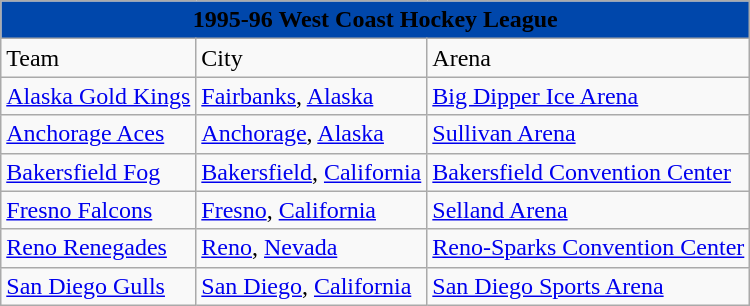<table class="wikitable" style="width:auto">
<tr>
<td bgcolor="#0047AB" align="center" colspan="5"><strong><span>1995-96 West Coast Hockey League</span></strong></td>
</tr>
<tr>
<td>Team</td>
<td>City</td>
<td>Arena</td>
</tr>
<tr>
<td><a href='#'>Alaska Gold Kings</a></td>
<td><a href='#'>Fairbanks</a>, <a href='#'>Alaska</a></td>
<td><a href='#'>Big Dipper Ice Arena</a></td>
</tr>
<tr>
<td><a href='#'>Anchorage Aces</a></td>
<td><a href='#'>Anchorage</a>, <a href='#'>Alaska</a></td>
<td><a href='#'>Sullivan Arena</a></td>
</tr>
<tr>
<td><a href='#'>Bakersfield Fog</a></td>
<td><a href='#'>Bakersfield</a>, <a href='#'>California</a></td>
<td><a href='#'>Bakersfield Convention Center</a></td>
</tr>
<tr>
<td><a href='#'>Fresno Falcons</a></td>
<td><a href='#'>Fresno</a>, <a href='#'>California</a></td>
<td><a href='#'>Selland Arena</a></td>
</tr>
<tr>
<td><a href='#'>Reno Renegades</a></td>
<td><a href='#'>Reno</a>, <a href='#'>Nevada</a></td>
<td><a href='#'>Reno-Sparks Convention Center</a></td>
</tr>
<tr>
<td><a href='#'>San Diego Gulls</a></td>
<td><a href='#'>San Diego</a>, <a href='#'>California</a></td>
<td><a href='#'>San Diego Sports Arena</a></td>
</tr>
</table>
